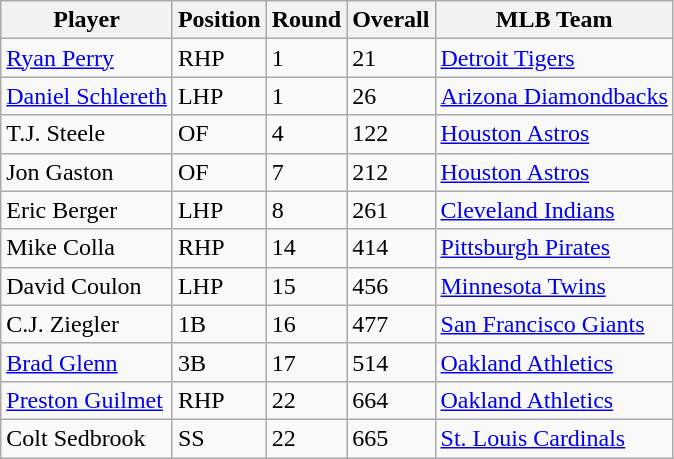<table class="wikitable">
<tr>
<th>Player</th>
<th>Position</th>
<th>Round</th>
<th>Overall</th>
<th>MLB Team</th>
</tr>
<tr>
<td><a href='#'>Ryan Perry</a></td>
<td>RHP</td>
<td>1</td>
<td>21</td>
<td><a href='#'>Detroit Tigers</a></td>
</tr>
<tr>
<td><a href='#'>Daniel Schlereth</a></td>
<td>LHP</td>
<td>1</td>
<td>26</td>
<td><a href='#'>Arizona Diamondbacks</a></td>
</tr>
<tr>
<td>T.J. Steele</td>
<td>OF</td>
<td>4</td>
<td>122</td>
<td><a href='#'>Houston Astros</a></td>
</tr>
<tr>
<td>Jon Gaston</td>
<td>OF</td>
<td>7</td>
<td>212</td>
<td><a href='#'>Houston Astros</a></td>
</tr>
<tr>
<td>Eric Berger</td>
<td>LHP</td>
<td>8</td>
<td>261</td>
<td><a href='#'>Cleveland Indians</a></td>
</tr>
<tr>
<td>Mike Colla</td>
<td>RHP</td>
<td>14</td>
<td>414</td>
<td><a href='#'>Pittsburgh Pirates</a></td>
</tr>
<tr>
<td>David Coulon</td>
<td>LHP</td>
<td>15</td>
<td>456</td>
<td><a href='#'>Minnesota Twins</a></td>
</tr>
<tr>
<td>C.J. Ziegler</td>
<td>1B</td>
<td>16</td>
<td>477</td>
<td><a href='#'>San Francisco Giants</a></td>
</tr>
<tr>
<td><a href='#'>Brad Glenn</a></td>
<td>3B</td>
<td>17</td>
<td>514</td>
<td><a href='#'>Oakland Athletics</a></td>
</tr>
<tr>
<td><a href='#'>Preston Guilmet</a></td>
<td>RHP</td>
<td>22</td>
<td>664</td>
<td><a href='#'>Oakland Athletics</a></td>
</tr>
<tr>
<td>Colt Sedbrook</td>
<td>SS</td>
<td>22</td>
<td>665</td>
<td><a href='#'>St. Louis Cardinals</a></td>
</tr>
</table>
